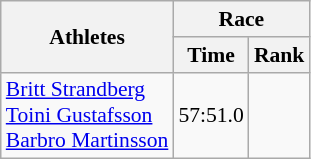<table class="wikitable" border="1" style="font-size:90%">
<tr>
<th rowspan=2>Athletes</th>
<th colspan=2>Race</th>
</tr>
<tr>
<th>Time</th>
<th>Rank</th>
</tr>
<tr>
<td><a href='#'>Britt Strandberg</a><br><a href='#'>Toini Gustafsson</a><br><a href='#'>Barbro Martinsson</a></td>
<td align=center>57:51.0</td>
<td align=center></td>
</tr>
</table>
